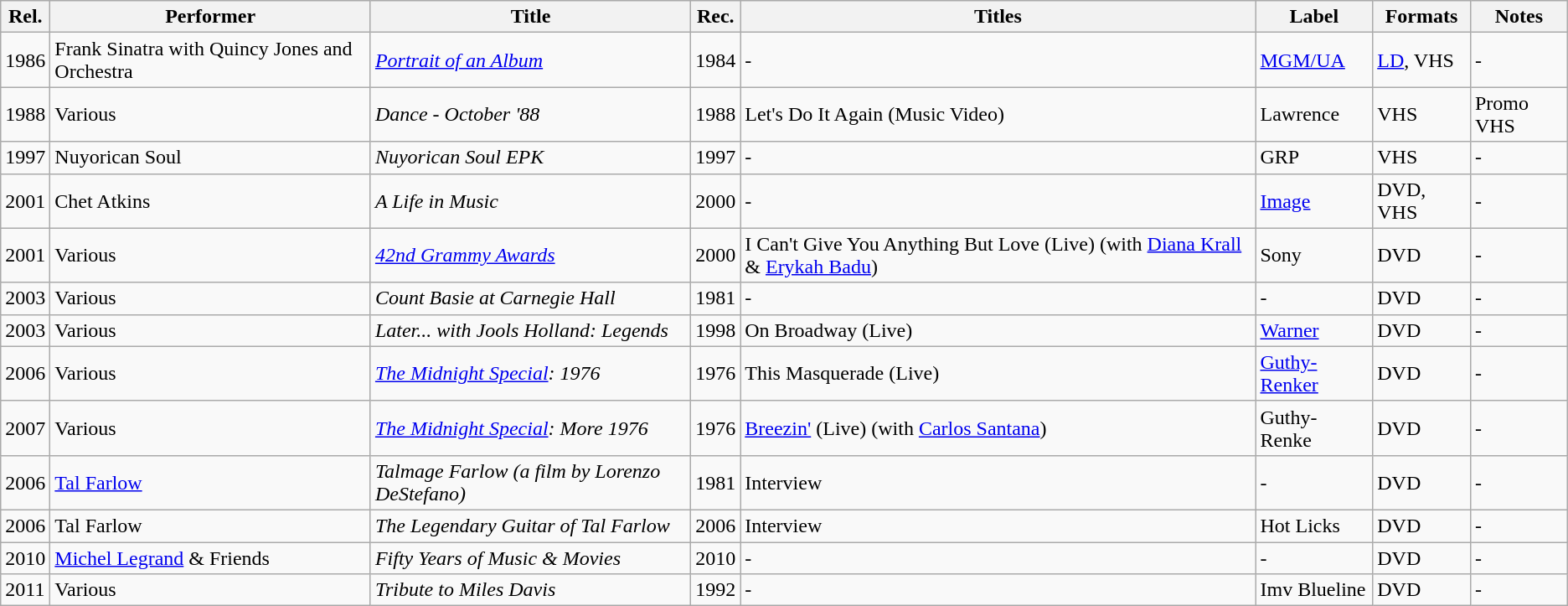<table class="wikitable">
<tr>
<th>Rel.</th>
<th>Performer</th>
<th>Title</th>
<th>Rec.</th>
<th>Titles</th>
<th>Label</th>
<th>Formats</th>
<th>Notes</th>
</tr>
<tr>
<td>1986</td>
<td>Frank Sinatra with Quincy Jones and Orchestra</td>
<td><em><a href='#'>Portrait of an Album</a></em></td>
<td>1984</td>
<td>-</td>
<td><a href='#'>MGM/UA</a></td>
<td><a href='#'>LD</a>, VHS</td>
<td>-</td>
</tr>
<tr>
<td>1988</td>
<td>Various</td>
<td><em>Dance - October '88</em></td>
<td>1988</td>
<td>Let's Do It Again (Music Video)</td>
<td>Lawrence</td>
<td>VHS</td>
<td>Promo VHS</td>
</tr>
<tr>
<td>1997</td>
<td>Nuyorican Soul</td>
<td><em>Nuyorican Soul EPK</em></td>
<td>1997</td>
<td>-</td>
<td>GRP</td>
<td>VHS</td>
<td>-</td>
</tr>
<tr>
<td>2001</td>
<td>Chet Atkins</td>
<td><em>A Life in Music</em></td>
<td>2000</td>
<td>-</td>
<td><a href='#'>Image</a></td>
<td>DVD, VHS</td>
<td>-</td>
</tr>
<tr>
<td>2001</td>
<td>Various</td>
<td><em><a href='#'>42nd Grammy Awards</a></em></td>
<td>2000</td>
<td>I Can't Give You Anything But Love (Live) (with <a href='#'>Diana Krall</a> & <a href='#'>Erykah Badu</a>)</td>
<td>Sony</td>
<td>DVD</td>
<td>-</td>
</tr>
<tr>
<td>2003</td>
<td>Various</td>
<td><em>Count Basie at Carnegie Hall</em></td>
<td>1981</td>
<td>-</td>
<td>-</td>
<td>DVD</td>
<td>-</td>
</tr>
<tr>
<td>2003</td>
<td>Various</td>
<td><em>Later... with Jools Holland: Legends</em></td>
<td>1998</td>
<td>On Broadway (Live)</td>
<td><a href='#'>Warner</a></td>
<td>DVD</td>
<td>-</td>
</tr>
<tr>
<td>2006</td>
<td>Various</td>
<td><em><a href='#'>The Midnight Special</a>: 1976</em></td>
<td>1976</td>
<td>This Masquerade (Live)</td>
<td><a href='#'>Guthy-Renker</a></td>
<td>DVD</td>
<td>-</td>
</tr>
<tr>
<td>2007</td>
<td>Various</td>
<td><em><a href='#'>The Midnight Special</a>: More 1976</em></td>
<td>1976</td>
<td><a href='#'>Breezin'</a> (Live) (with <a href='#'>Carlos Santana</a>)</td>
<td>Guthy-Renke</td>
<td>DVD</td>
<td>-</td>
</tr>
<tr>
<td>2006</td>
<td><a href='#'>Tal Farlow</a></td>
<td><em>Talmage Farlow (a film by Lorenzo DeStefano)</em></td>
<td>1981</td>
<td>Interview</td>
<td>-</td>
<td>DVD</td>
<td>-</td>
</tr>
<tr>
<td>2006</td>
<td>Tal Farlow</td>
<td><em>The Legendary Guitar of Tal Farlow</em></td>
<td>2006</td>
<td>Interview</td>
<td>Hot Licks</td>
<td>DVD</td>
<td>-</td>
</tr>
<tr>
<td>2010</td>
<td><a href='#'>Michel Legrand</a> & Friends</td>
<td><em>Fifty Years of Music & Movies</em></td>
<td>2010</td>
<td>-</td>
<td>-</td>
<td>DVD</td>
<td>-</td>
</tr>
<tr>
<td>2011</td>
<td>Various</td>
<td><em>Tribute to Miles Davis</em></td>
<td>1992</td>
<td>-</td>
<td>Imv Blueline</td>
<td>DVD</td>
<td>-</td>
</tr>
</table>
